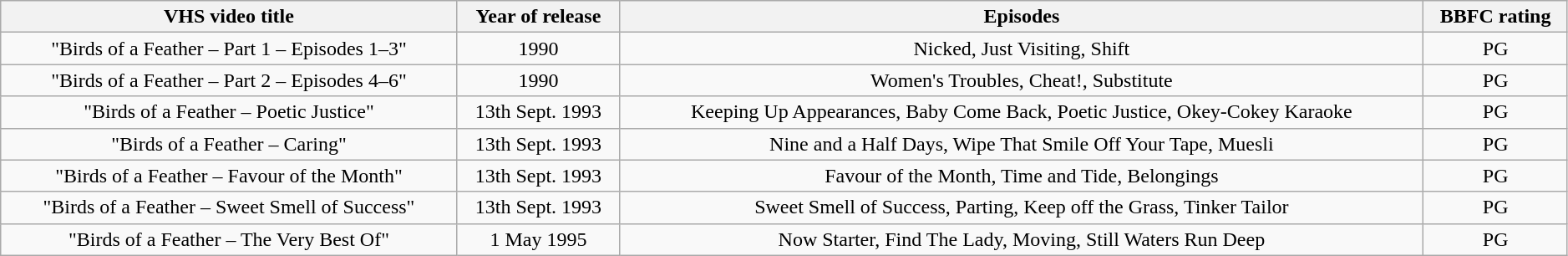<table class="wikitable" style="width:99%;">
<tr>
<th>VHS video title</th>
<th>Year of release</th>
<th>Episodes</th>
<th>BBFC rating</th>
</tr>
<tr style="text-align:center;">
<td>"Birds of a Feather – Part 1 – Episodes 1–3"</td>
<td>1990</td>
<td>Nicked, Just Visiting, Shift</td>
<td>PG</td>
</tr>
<tr style="text-align:center;">
<td>"Birds of a Feather – Part 2 – Episodes 4–6"</td>
<td>1990</td>
<td>Women's Troubles, Cheat!, Substitute</td>
<td>PG</td>
</tr>
<tr style="text-align:center;">
<td>"Birds of a Feather – Poetic Justice"</td>
<td>13th Sept. 1993</td>
<td>Keeping Up Appearances, Baby Come Back, Poetic Justice, Okey-Cokey Karaoke</td>
<td>PG</td>
</tr>
<tr style="text-align:center;">
<td>"Birds of a Feather – Caring"</td>
<td>13th Sept. 1993</td>
<td>Nine and a Half Days, Wipe That Smile Off Your Tape, Muesli</td>
<td>PG</td>
</tr>
<tr style="text-align:center;">
<td>"Birds of a Feather – Favour of the Month"</td>
<td>13th Sept. 1993</td>
<td>Favour of the Month, Time and Tide, Belongings</td>
<td>PG</td>
</tr>
<tr style="text-align:center;">
<td>"Birds of a Feather – Sweet Smell of Success"</td>
<td>13th Sept. 1993</td>
<td>Sweet Smell of Success, Parting, Keep off the Grass, Tinker Tailor</td>
<td>PG</td>
</tr>
<tr style="text-align:center;">
<td>"Birds of a Feather – The Very Best Of"</td>
<td>1 May 1995</td>
<td>Now Starter, Find The Lady, Moving, Still Waters Run Deep</td>
<td>PG</td>
</tr>
</table>
